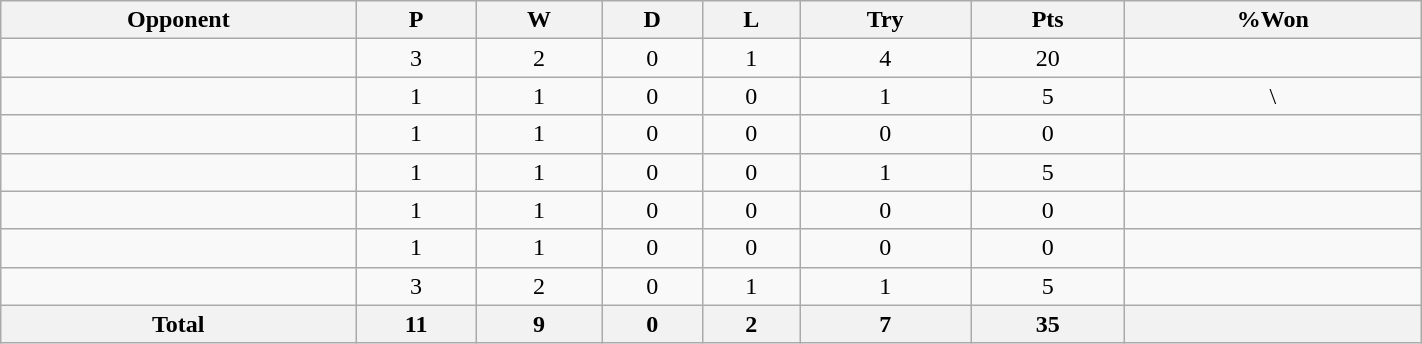<table class="wikitable sortable" style="text-align:center;width:75%">
<tr>
<th style="width:25%;">Opponent</th>
<th abbr="Played" style="width:15px;">P</th>
<th abbr="Won" style="width:10px;">W</th>
<th abbr="Drawn" style="width:10px;">D</th>
<th abbr="Lost" style="width:10px;">L</th>
<th abbr="Tries" style="width:15px;">Try</th>
<th abbr="Points" style="width:18px;">Pts</th>
<th abbr="Won" style="width:15px;">%Won</th>
</tr>
<tr>
<td align="left"></td>
<td>3</td>
<td>2</td>
<td>0</td>
<td>1</td>
<td>4</td>
<td>20</td>
<td></td>
</tr>
<tr>
<td align="left"></td>
<td>1</td>
<td>1</td>
<td>0</td>
<td>0</td>
<td>1</td>
<td>5</td>
<td>\</td>
</tr>
<tr>
<td align="left"></td>
<td>1</td>
<td>1</td>
<td>0</td>
<td>0</td>
<td>0</td>
<td>0</td>
<td></td>
</tr>
<tr>
<td align="left"></td>
<td>1</td>
<td>1</td>
<td>0</td>
<td>0</td>
<td>1</td>
<td>5</td>
<td></td>
</tr>
<tr>
<td align="left"></td>
<td>1</td>
<td>1</td>
<td>0</td>
<td>0</td>
<td>0</td>
<td>0</td>
<td></td>
</tr>
<tr>
<td align="left"></td>
<td>1</td>
<td>1</td>
<td>0</td>
<td>0</td>
<td>0</td>
<td>0</td>
<td></td>
</tr>
<tr>
<td align="left"></td>
<td>3</td>
<td>2</td>
<td>0</td>
<td>1</td>
<td>1</td>
<td>5</td>
<td></td>
</tr>
<tr>
<th>Total</th>
<th>11</th>
<th>9</th>
<th>0</th>
<th>2</th>
<th>7</th>
<th>35</th>
<th></th>
</tr>
</table>
